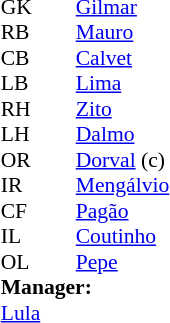<table style="font-size:90%; margin:0.2em auto;" cellspacing="0" cellpadding="0">
<tr>
<th width="25"></th>
<th width="25"></th>
</tr>
<tr>
<td>GK</td>
<td></td>
<td> <a href='#'>Gilmar</a></td>
</tr>
<tr>
<td>RB</td>
<td></td>
<td> <a href='#'>Mauro</a></td>
</tr>
<tr>
<td>CB</td>
<td></td>
<td> <a href='#'>Calvet</a></td>
</tr>
<tr>
<td>LB</td>
<td></td>
<td> <a href='#'>Lima</a></td>
</tr>
<tr>
<td>RH</td>
<td></td>
<td> <a href='#'>Zito</a></td>
</tr>
<tr>
<td>LH</td>
<td></td>
<td> <a href='#'>Dalmo</a></td>
</tr>
<tr>
<td>OR</td>
<td></td>
<td> <a href='#'>Dorval</a> (c)</td>
</tr>
<tr>
<td>IR</td>
<td></td>
<td> <a href='#'>Mengálvio</a></td>
</tr>
<tr>
<td>CF</td>
<td></td>
<td> <a href='#'>Pagão</a></td>
</tr>
<tr>
<td>IL</td>
<td></td>
<td> <a href='#'>Coutinho</a></td>
</tr>
<tr>
<td>OL</td>
<td></td>
<td> <a href='#'>Pepe</a></td>
</tr>
<tr>
<td colspan=3><strong>Manager:</strong></td>
</tr>
<tr>
<td colspan=4> <a href='#'>Lula</a></td>
</tr>
</table>
